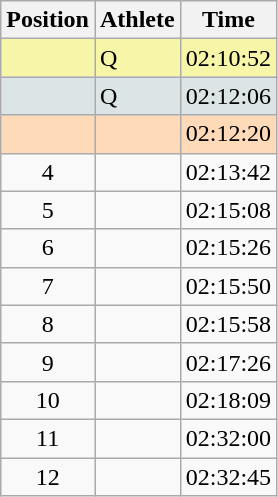<table class="wikitable sortable">
<tr>
<th scope="col">Position</th>
<th scope="col">Athlete</th>
<th scope="col">Time</th>
</tr>
<tr bgcolor="#F7F6A8">
<td align=center></td>
<td> Q</td>
<td>02:10:52</td>
</tr>
<tr bgcolor="#DCE5E5">
<td align=center></td>
<td> Q</td>
<td>02:12:06</td>
</tr>
<tr bgcolor="#FFDAB9">
<td align=center></td>
<td></td>
<td>02:12:20</td>
</tr>
<tr>
<td align=center>4</td>
<td></td>
<td>02:13:42</td>
</tr>
<tr>
<td align=center>5</td>
<td></td>
<td>02:15:08</td>
</tr>
<tr>
<td align=center>6</td>
<td></td>
<td>02:15:26</td>
</tr>
<tr>
<td align=center>7</td>
<td></td>
<td>02:15:50</td>
</tr>
<tr>
<td align=center>8</td>
<td></td>
<td>02:15:58</td>
</tr>
<tr>
<td align=center>9</td>
<td></td>
<td>02:17:26</td>
</tr>
<tr>
<td align=center>10</td>
<td></td>
<td>02:18:09</td>
</tr>
<tr>
<td align=center>11</td>
<td></td>
<td>02:32:00</td>
</tr>
<tr>
<td align=center>12</td>
<td></td>
<td>02:32:45</td>
</tr>
</table>
